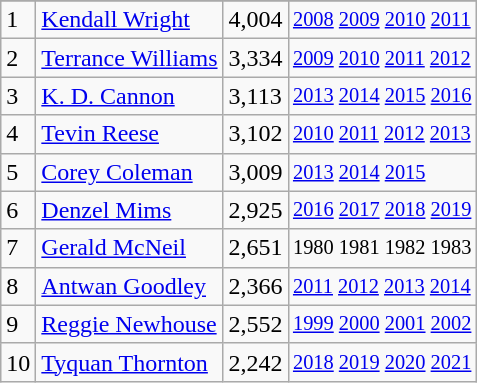<table class="wikitable">
<tr>
</tr>
<tr>
<td>1</td>
<td><a href='#'>Kendall Wright</a></td>
<td>4,004</td>
<td style="font-size:85%;"><a href='#'>2008</a> <a href='#'>2009</a> <a href='#'>2010</a> <a href='#'>2011</a></td>
</tr>
<tr>
<td>2</td>
<td><a href='#'>Terrance Williams</a></td>
<td>3,334</td>
<td style="font-size:85%;"><a href='#'>2009</a> <a href='#'>2010</a> <a href='#'>2011</a> <a href='#'>2012</a></td>
</tr>
<tr>
<td>3</td>
<td><a href='#'>K. D. Cannon</a></td>
<td>3,113</td>
<td style="font-size:85%;"><a href='#'>2013</a> <a href='#'>2014</a> <a href='#'>2015</a> <a href='#'>2016</a></td>
</tr>
<tr>
<td>4</td>
<td><a href='#'>Tevin Reese</a></td>
<td>3,102</td>
<td style="font-size:85%;"><a href='#'>2010</a> <a href='#'>2011</a> <a href='#'>2012</a> <a href='#'>2013</a></td>
</tr>
<tr>
<td>5</td>
<td><a href='#'>Corey Coleman</a></td>
<td>3,009</td>
<td style="font-size:85%;"><a href='#'>2013</a> <a href='#'>2014</a> <a href='#'>2015</a></td>
</tr>
<tr>
<td>6</td>
<td><a href='#'>Denzel Mims</a></td>
<td>2,925</td>
<td style="font-size:85%;"><a href='#'>2016</a> <a href='#'>2017</a> <a href='#'>2018</a> <a href='#'>2019</a></td>
</tr>
<tr>
<td>7</td>
<td><a href='#'>Gerald McNeil</a></td>
<td>2,651</td>
<td style="font-size:85%;">1980 1981 1982 1983</td>
</tr>
<tr>
<td>8</td>
<td><a href='#'>Antwan Goodley</a></td>
<td>2,366</td>
<td style="font-size:85%;"><a href='#'>2011</a> <a href='#'>2012</a> <a href='#'>2013</a> <a href='#'>2014</a></td>
</tr>
<tr>
<td>9</td>
<td><a href='#'>Reggie Newhouse</a></td>
<td>2,552</td>
<td style="font-size:85%;"><a href='#'>1999</a> <a href='#'>2000</a> <a href='#'>2001</a> <a href='#'>2002</a></td>
</tr>
<tr>
<td>10</td>
<td><a href='#'>Tyquan Thornton</a></td>
<td>2,242</td>
<td style="font-size:85%;"><a href='#'>2018</a> <a href='#'>2019</a> <a href='#'>2020</a> <a href='#'>2021</a></td>
</tr>
</table>
